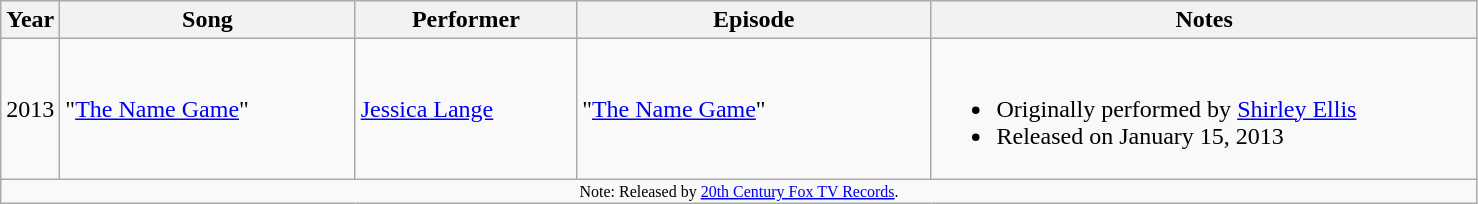<table class="wikitable" style="text-align:left;">
<tr>
<th width=4%>Year</th>
<th width=20%>Song</th>
<th width=15%>Performer</th>
<th width=24%>Episode</th>
<th width=37%%>Notes</th>
</tr>
<tr>
<td>2013</td>
<td>"<a href='#'>The Name Game</a>"</td>
<td><a href='#'>Jessica Lange</a></td>
<td>"<a href='#'>The Name Game</a>"</td>
<td><br><ul><li>Originally performed by <a href='#'>Shirley Ellis</a></li><li>Released on January 15, 2013</li></ul></td>
</tr>
<tr>
<td colspan=5 width=100% style="font-size:8pt" align="center">Note: Released by <a href='#'>20th Century Fox TV Records</a>.</td>
</tr>
</table>
